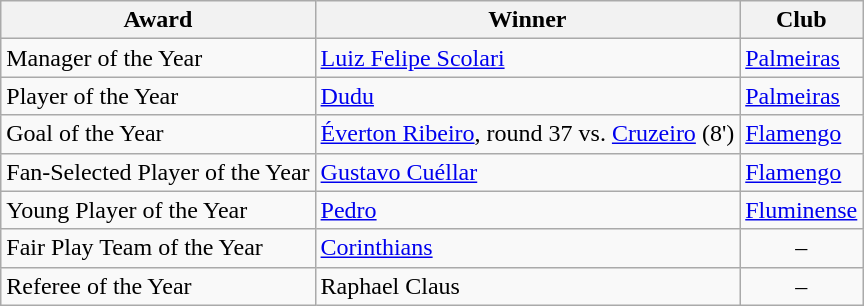<table class="wikitable">
<tr>
<th>Award</th>
<th>Winner</th>
<th>Club</th>
</tr>
<tr>
<td>Manager of the Year</td>
<td> <a href='#'>Luiz Felipe Scolari</a></td>
<td><a href='#'>Palmeiras</a></td>
</tr>
<tr>
<td>Player of the Year</td>
<td> <a href='#'>Dudu</a></td>
<td><a href='#'>Palmeiras</a></td>
</tr>
<tr>
<td>Goal of the Year</td>
<td> <a href='#'>Éverton Ribeiro</a>, round 37 vs. <a href='#'>Cruzeiro</a> (8')</td>
<td><a href='#'>Flamengo</a></td>
</tr>
<tr>
<td>Fan-Selected Player of the Year</td>
<td> <a href='#'>Gustavo Cuéllar</a></td>
<td><a href='#'>Flamengo</a></td>
</tr>
<tr>
<td>Young Player of the Year</td>
<td> <a href='#'>Pedro</a></td>
<td><a href='#'>Fluminense</a></td>
</tr>
<tr>
<td>Fair Play Team of the Year</td>
<td><a href='#'>Corinthians</a></td>
<td style="text-align:center;" rowspan=>–</td>
</tr>
<tr>
<td>Referee of the Year</td>
<td> Raphael Claus</td>
<td style="text-align:center;" rowspan=>–</td>
</tr>
</table>
